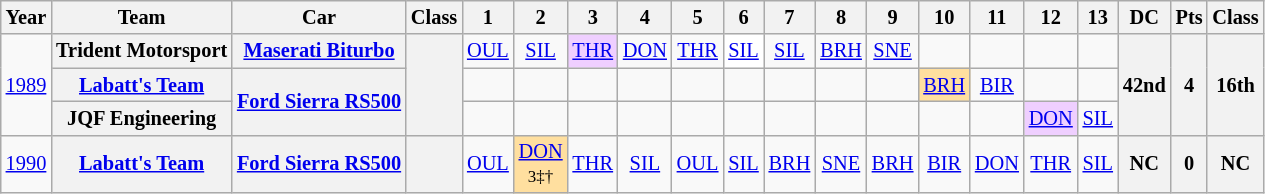<table class="wikitable" style="text-align:center; font-size:85%">
<tr>
<th>Year</th>
<th>Team</th>
<th>Car</th>
<th>Class</th>
<th>1</th>
<th>2</th>
<th>3</th>
<th>4</th>
<th>5</th>
<th>6</th>
<th>7</th>
<th>8</th>
<th>9</th>
<th>10</th>
<th>11</th>
<th>12</th>
<th>13</th>
<th>DC</th>
<th>Pts</th>
<th>Class</th>
</tr>
<tr>
<td rowspan=3><a href='#'>1989</a></td>
<th>Trident Motorsport</th>
<th><a href='#'>Maserati Biturbo</a></th>
<th rowspan=3><span></span></th>
<td><a href='#'>OUL</a></td>
<td><a href='#'>SIL</a></td>
<td style="background:#EFCFFF;"><a href='#'>THR</a><br></td>
<td><a href='#'>DON</a></td>
<td><a href='#'>THR</a></td>
<td style="background:#FFFFFF;"><a href='#'>SIL</a><br></td>
<td><a href='#'>SIL</a></td>
<td><a href='#'>BRH</a></td>
<td><a href='#'>SNE</a></td>
<td></td>
<td></td>
<td></td>
<td></td>
<th rowspan=3>42nd</th>
<th rowspan=3>4</th>
<th rowspan=3>16th</th>
</tr>
<tr>
<th><a href='#'>Labatt's Team</a></th>
<th rowspan=2><a href='#'>Ford Sierra RS500</a></th>
<td></td>
<td></td>
<td></td>
<td></td>
<td></td>
<td></td>
<td></td>
<td></td>
<td></td>
<td style="background:#FFDF9F;"><a href='#'>BRH</a><br></td>
<td><a href='#'>BIR</a></td>
<td></td>
</tr>
<tr>
<th>JQF Engineering</th>
<td></td>
<td></td>
<td></td>
<td></td>
<td></td>
<td></td>
<td></td>
<td></td>
<td></td>
<td></td>
<td></td>
<td style="background:#EFCFFF;"><a href='#'>DON</a><br></td>
<td><a href='#'>SIL</a><br></td>
</tr>
<tr>
<td><a href='#'>1990</a></td>
<th><a href='#'>Labatt's Team</a></th>
<th><a href='#'>Ford Sierra RS500</a></th>
<th><span></span></th>
<td><a href='#'>OUL</a></td>
<td style="background:#FFDF9F;"><a href='#'>DON</a><br><small>3‡†</small></td>
<td><a href='#'>THR</a></td>
<td><a href='#'>SIL</a></td>
<td><a href='#'>OUL</a></td>
<td><a href='#'>SIL</a></td>
<td><a href='#'>BRH</a></td>
<td><a href='#'>SNE</a></td>
<td><a href='#'>BRH</a></td>
<td><a href='#'>BIR</a></td>
<td><a href='#'>DON</a></td>
<td><a href='#'>THR</a></td>
<td><a href='#'>SIL</a></td>
<th>NC</th>
<th>0</th>
<th>NC</th>
</tr>
</table>
